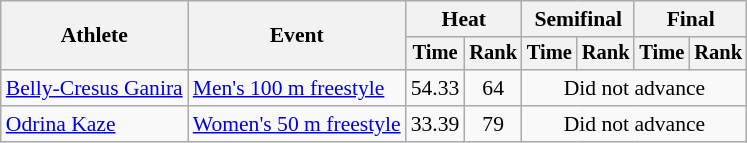<table class=wikitable style="font-size:90%">
<tr>
<th rowspan="2">Athlete</th>
<th rowspan="2">Event</th>
<th colspan="2">Heat</th>
<th colspan="2">Semifinal</th>
<th colspan="2">Final</th>
</tr>
<tr style="font-size:95%">
<th>Time</th>
<th>Rank</th>
<th>Time</th>
<th>Rank</th>
<th>Time</th>
<th>Rank</th>
</tr>
<tr align=center>
<td align=left><a href='#'>Belly-Cresus Ganira</a></td>
<td align=left><a href='#'>Men's 100 m freestyle</a></td>
<td>54.33</td>
<td>64</td>
<td colspan="4">Did not advance</td>
</tr>
<tr align=center>
<td align=left><a href='#'>Odrina Kaze</a></td>
<td align=left><a href='#'>Women's 50 m freestyle</a></td>
<td>33.39</td>
<td>79</td>
<td colspan="4">Did not advance</td>
</tr>
</table>
